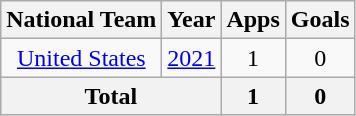<table class="wikitable" style="text-align:center">
<tr>
<th>National Team</th>
<th>Year</th>
<th>Apps</th>
<th>Goals</th>
</tr>
<tr>
<td><a href='#'>United States</a></td>
<td><a href='#'>2021</a></td>
<td>1</td>
<td>0</td>
</tr>
<tr>
<th colspan=2>Total</th>
<th>1</th>
<th>0</th>
</tr>
</table>
